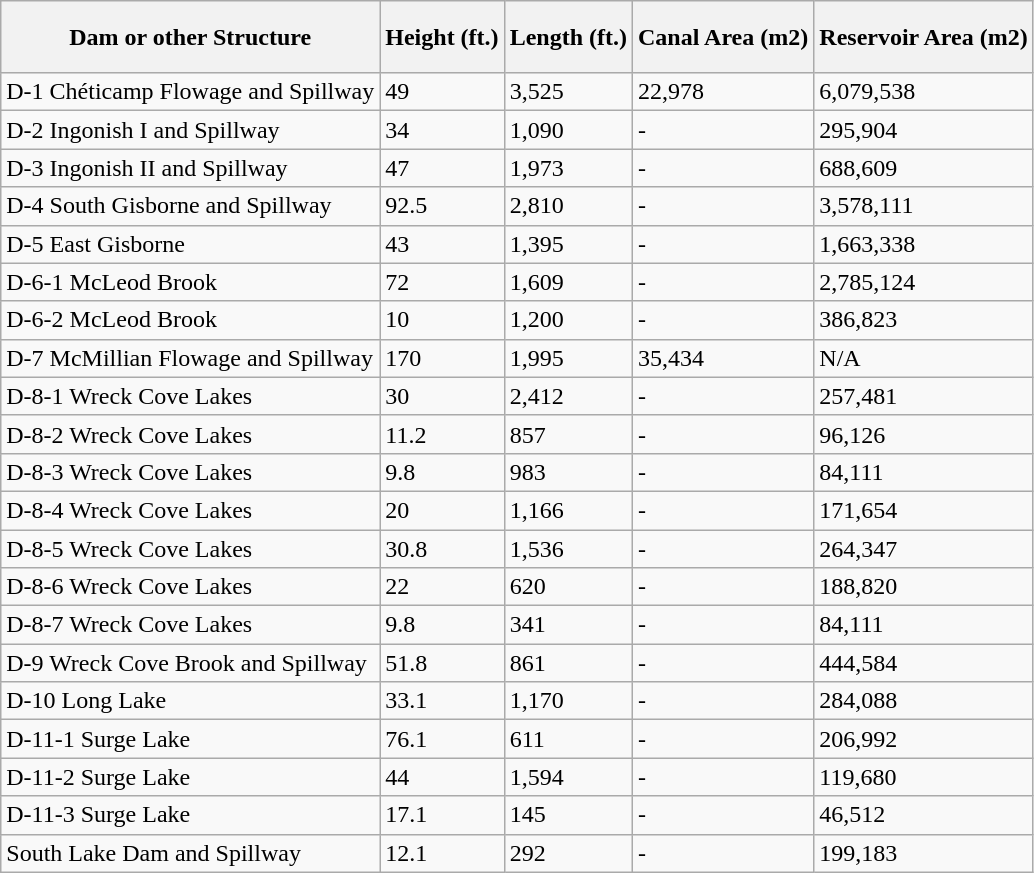<table class="wikitable sortable">
<tr style="height: 3em;">
<th>Dam or other Structure</th>
<th>Height (ft.)</th>
<th>Length (ft.)</th>
<th>Canal Area (m2)</th>
<th>Reservoir Area (m2)</th>
</tr>
<tr>
<td>D-1 Chéticamp Flowage and Spillway</td>
<td>49</td>
<td>3,525</td>
<td>22,978</td>
<td>6,079,538</td>
</tr>
<tr>
<td>D-2 Ingonish I and Spillway</td>
<td>34</td>
<td>1,090</td>
<td>-</td>
<td>295,904</td>
</tr>
<tr>
<td>D-3 Ingonish II and Spillway</td>
<td>47</td>
<td>1,973</td>
<td>-</td>
<td>688,609</td>
</tr>
<tr>
<td>D-4 South Gisborne and Spillway</td>
<td>92.5</td>
<td>2,810</td>
<td>-</td>
<td>3,578,111</td>
</tr>
<tr>
<td>D-5 East Gisborne</td>
<td>43</td>
<td>1,395</td>
<td>-</td>
<td>1,663,338</td>
</tr>
<tr>
<td>D-6-1 McLeod Brook</td>
<td>72</td>
<td>1,609</td>
<td>-</td>
<td>2,785,124</td>
</tr>
<tr>
<td>D-6-2 McLeod Brook</td>
<td>10</td>
<td>1,200</td>
<td>-</td>
<td>386,823</td>
</tr>
<tr>
<td>D-7 McMillian Flowage and Spillway</td>
<td>170</td>
<td>1,995</td>
<td>35,434</td>
<td>N/A</td>
</tr>
<tr>
<td>D-8-1 Wreck Cove Lakes</td>
<td>30</td>
<td>2,412</td>
<td>-</td>
<td>257,481</td>
</tr>
<tr>
<td>D-8-2 Wreck Cove Lakes</td>
<td>11.2</td>
<td>857</td>
<td>-</td>
<td>96,126</td>
</tr>
<tr>
<td>D-8-3 Wreck Cove Lakes</td>
<td>9.8</td>
<td>983</td>
<td>-</td>
<td>84,111</td>
</tr>
<tr>
<td>D-8-4 Wreck Cove Lakes</td>
<td>20</td>
<td>1,166</td>
<td>-</td>
<td>171,654</td>
</tr>
<tr>
<td>D-8-5 Wreck Cove Lakes</td>
<td>30.8</td>
<td>1,536</td>
<td>-</td>
<td>264,347</td>
</tr>
<tr>
<td>D-8-6 Wreck Cove Lakes</td>
<td>22</td>
<td>620</td>
<td>-</td>
<td>188,820</td>
</tr>
<tr>
<td>D-8-7 Wreck Cove Lakes</td>
<td>9.8</td>
<td>341</td>
<td>-</td>
<td>84,111</td>
</tr>
<tr>
<td>D-9 Wreck Cove Brook and Spillway</td>
<td>51.8</td>
<td>861</td>
<td>-</td>
<td>444,584</td>
</tr>
<tr>
<td>D-10 Long Lake</td>
<td>33.1</td>
<td>1,170</td>
<td>-</td>
<td>284,088</td>
</tr>
<tr>
<td>D-11-1 Surge Lake</td>
<td>76.1</td>
<td>611</td>
<td>-</td>
<td>206,992</td>
</tr>
<tr>
<td>D-11-2 Surge Lake</td>
<td>44</td>
<td>1,594</td>
<td>-</td>
<td>119,680</td>
</tr>
<tr>
<td>D-11-3 Surge Lake</td>
<td>17.1</td>
<td>145</td>
<td>-</td>
<td>46,512</td>
</tr>
<tr>
<td>South Lake Dam and Spillway</td>
<td>12.1</td>
<td>292</td>
<td>-</td>
<td>199,183</td>
</tr>
</table>
